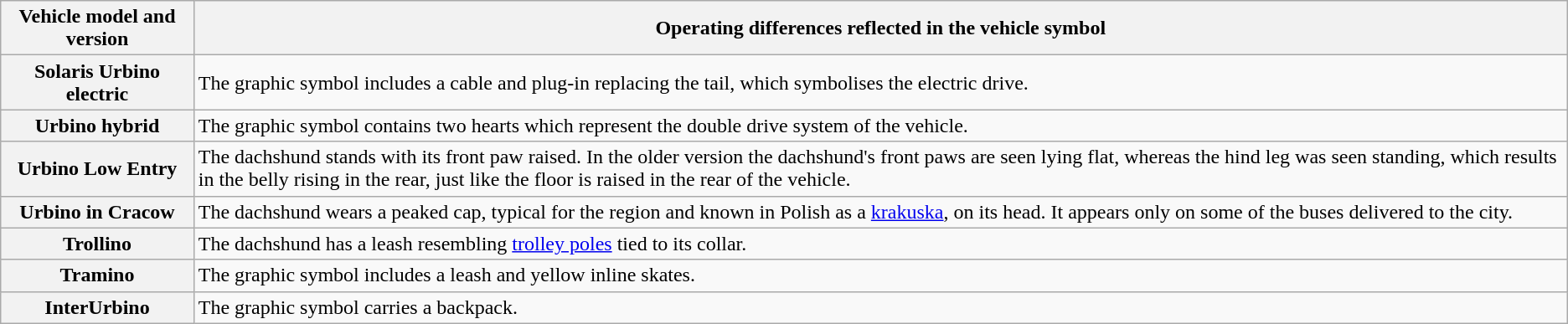<table class="wikitable">
<tr>
<th><strong>Vehicle model and version</strong></th>
<th><strong>Operating differences reflected in the vehicle symbol </strong></th>
</tr>
<tr>
<th><strong>Solaris Urbino electric</strong></th>
<td>The graphic symbol includes a cable and plug-in replacing the tail, which symbolises the electric drive.</td>
</tr>
<tr>
<th><strong>Urbino hybrid</strong></th>
<td>The graphic symbol contains two hearts which represent the double drive system of the vehicle.</td>
</tr>
<tr>
<th><strong>Urbino Low Entry</strong></th>
<td>The dachshund stands with its front paw raised. In the older version the dachshund's front paws are seen lying flat,  whereas the hind leg was seen standing, which results in the belly rising in the rear, just like the floor is raised in the rear of the vehicle.</td>
</tr>
<tr>
<th><strong>Urbino in Cracow</strong></th>
<td>The dachshund wears a peaked cap, typical for the region and known in Polish as a <a href='#'>krakuska</a>,  on its head. It appears only on some of the buses delivered to the city.</td>
</tr>
<tr>
<th><strong>Trollino</strong></th>
<td>The dachshund has a leash resembling <a href='#'>trolley poles</a> tied to its collar.</td>
</tr>
<tr>
<th><strong>Tramino</strong></th>
<td>The graphic symbol includes a leash and yellow inline skates.</td>
</tr>
<tr>
<th><strong>InterUrbino</strong></th>
<td>The graphic symbol carries a backpack.</td>
</tr>
</table>
